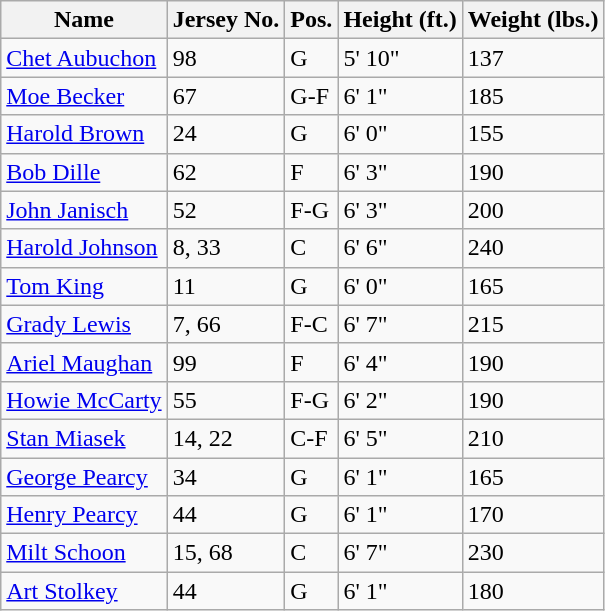<table class="wikitable">
<tr>
<th>Name</th>
<th>Jersey No.</th>
<th>Pos.</th>
<th>Height (ft.)</th>
<th>Weight (lbs.)</th>
</tr>
<tr>
<td><a href='#'>Chet Aubuchon</a></td>
<td>98</td>
<td>G</td>
<td>5' 10"</td>
<td>137</td>
</tr>
<tr>
<td><a href='#'>Moe Becker</a></td>
<td>67</td>
<td>G-F</td>
<td>6' 1"</td>
<td>185</td>
</tr>
<tr>
<td><a href='#'>Harold Brown</a></td>
<td>24</td>
<td>G</td>
<td>6' 0"</td>
<td>155</td>
</tr>
<tr>
<td><a href='#'>Bob Dille</a></td>
<td>62</td>
<td>F</td>
<td>6' 3"</td>
<td>190</td>
</tr>
<tr>
<td><a href='#'>John Janisch</a></td>
<td>52</td>
<td>F-G</td>
<td>6' 3"</td>
<td>200</td>
</tr>
<tr>
<td><a href='#'>Harold Johnson</a></td>
<td>8, 33</td>
<td>C</td>
<td>6' 6"</td>
<td>240</td>
</tr>
<tr>
<td><a href='#'>Tom King</a></td>
<td>11</td>
<td>G</td>
<td>6' 0"</td>
<td>165</td>
</tr>
<tr>
<td><a href='#'>Grady Lewis</a></td>
<td>7, 66</td>
<td>F-C</td>
<td>6' 7"</td>
<td>215</td>
</tr>
<tr>
<td><a href='#'>Ariel Maughan</a></td>
<td>99</td>
<td>F</td>
<td>6' 4"</td>
<td>190</td>
</tr>
<tr>
<td><a href='#'>Howie McCarty</a></td>
<td>55</td>
<td>F-G</td>
<td>6' 2"</td>
<td>190</td>
</tr>
<tr>
<td><a href='#'>Stan Miasek</a></td>
<td>14, 22</td>
<td>C-F</td>
<td>6' 5"</td>
<td>210</td>
</tr>
<tr>
<td><a href='#'>George Pearcy</a></td>
<td>34</td>
<td>G</td>
<td>6' 1"</td>
<td>165</td>
</tr>
<tr>
<td><a href='#'>Henry Pearcy</a></td>
<td>44</td>
<td>G</td>
<td>6' 1"</td>
<td>170</td>
</tr>
<tr>
<td><a href='#'>Milt Schoon</a></td>
<td>15, 68</td>
<td>C</td>
<td>6' 7"</td>
<td>230</td>
</tr>
<tr>
<td><a href='#'>Art Stolkey</a></td>
<td>44</td>
<td>G</td>
<td>6' 1"</td>
<td>180</td>
</tr>
</table>
